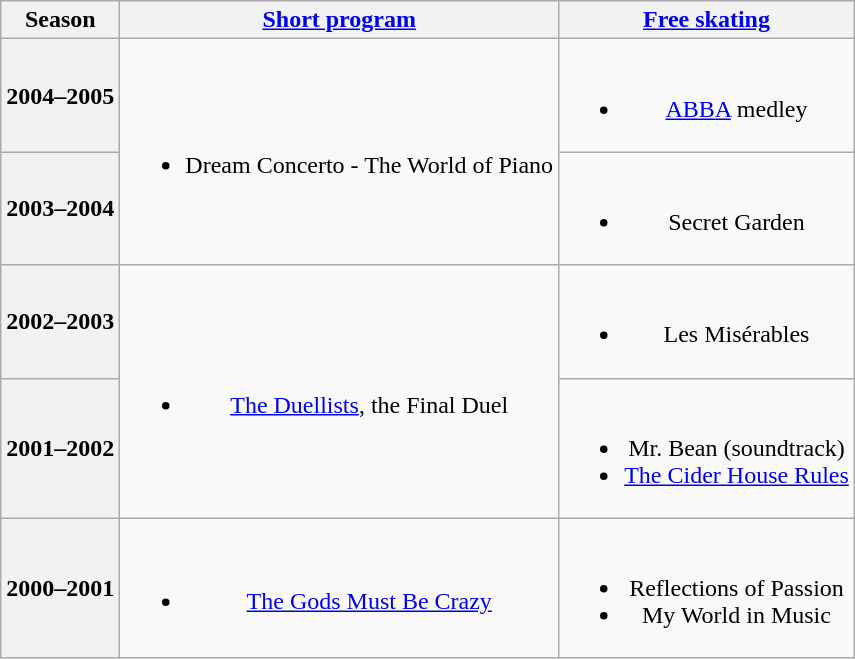<table class=wikitable style=text-align:center>
<tr>
<th>Season</th>
<th><a href='#'>Short program</a></th>
<th><a href='#'>Free skating</a></th>
</tr>
<tr>
<th>2004–2005 <br> </th>
<td rowspan=2><br><ul><li>Dream Concerto - The World of Piano <br></li></ul></td>
<td><br><ul><li><a href='#'>ABBA</a> medley <br></li></ul></td>
</tr>
<tr>
<th>2003–2004 <br> </th>
<td><br><ul><li>Secret Garden <br></li></ul></td>
</tr>
<tr>
<th>2002–2003 <br> </th>
<td rowspan=2><br><ul><li><a href='#'>The Duellists</a>, the Final Duel <br></li></ul></td>
<td><br><ul><li>Les Misérables <br></li></ul></td>
</tr>
<tr>
<th>2001–2002 <br> </th>
<td><br><ul><li>Mr. Bean (soundtrack)</li><li><a href='#'>The Cider House Rules</a> <br></li></ul></td>
</tr>
<tr>
<th>2000–2001 <br> </th>
<td><br><ul><li><a href='#'>The Gods Must Be Crazy</a> <br></li></ul></td>
<td><br><ul><li>Reflections of Passion <br></li><li>My World in Music <br></li></ul></td>
</tr>
</table>
